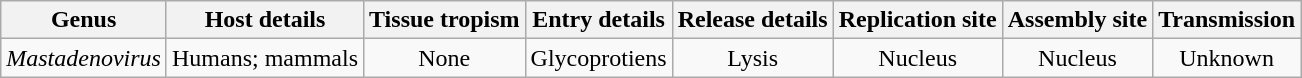<table class="wikitable sortable" style="text-align:center">
<tr>
<th>Genus</th>
<th>Host details</th>
<th>Tissue tropism</th>
<th>Entry details</th>
<th>Release details</th>
<th>Replication site</th>
<th>Assembly site</th>
<th>Transmission</th>
</tr>
<tr>
<td><em>Mastadenovirus</em></td>
<td>Humans; mammals</td>
<td>None</td>
<td>Glycoprotiens</td>
<td>Lysis</td>
<td>Nucleus</td>
<td>Nucleus</td>
<td>Unknown</td>
</tr>
</table>
